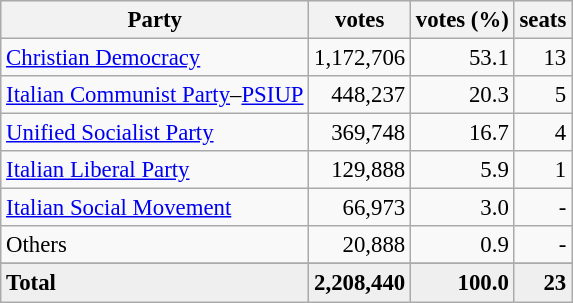<table class="wikitable" style="font-size:95%">
<tr bgcolor="EFEFEF">
<th>Party</th>
<th>votes</th>
<th>votes (%)</th>
<th>seats</th>
</tr>
<tr>
<td><a href='#'>Christian Democracy</a></td>
<td align=right>1,172,706</td>
<td align=right>53.1</td>
<td align=right>13</td>
</tr>
<tr>
<td><a href='#'>Italian Communist Party</a>–<a href='#'>PSIUP</a></td>
<td align=right>448,237</td>
<td align=right>20.3</td>
<td align=right>5</td>
</tr>
<tr>
<td><a href='#'>Unified Socialist Party</a></td>
<td align=right>369,748</td>
<td align=right>16.7</td>
<td align=right>4</td>
</tr>
<tr>
<td><a href='#'>Italian Liberal Party</a></td>
<td align=right>129,888</td>
<td align=right>5.9</td>
<td align=right>1</td>
</tr>
<tr>
<td><a href='#'>Italian Social Movement</a></td>
<td align=right>66,973</td>
<td align=right>3.0</td>
<td align=right>-</td>
</tr>
<tr>
<td>Others</td>
<td align=right>20,888</td>
<td align=right>0.9</td>
<td align=right>-</td>
</tr>
<tr>
</tr>
<tr bgcolor="EFEFEF">
<td><strong>Total</strong></td>
<td align=right><strong>2,208,440</strong></td>
<td align=right><strong>100.0</strong></td>
<td align=right><strong>23</strong></td>
</tr>
</table>
